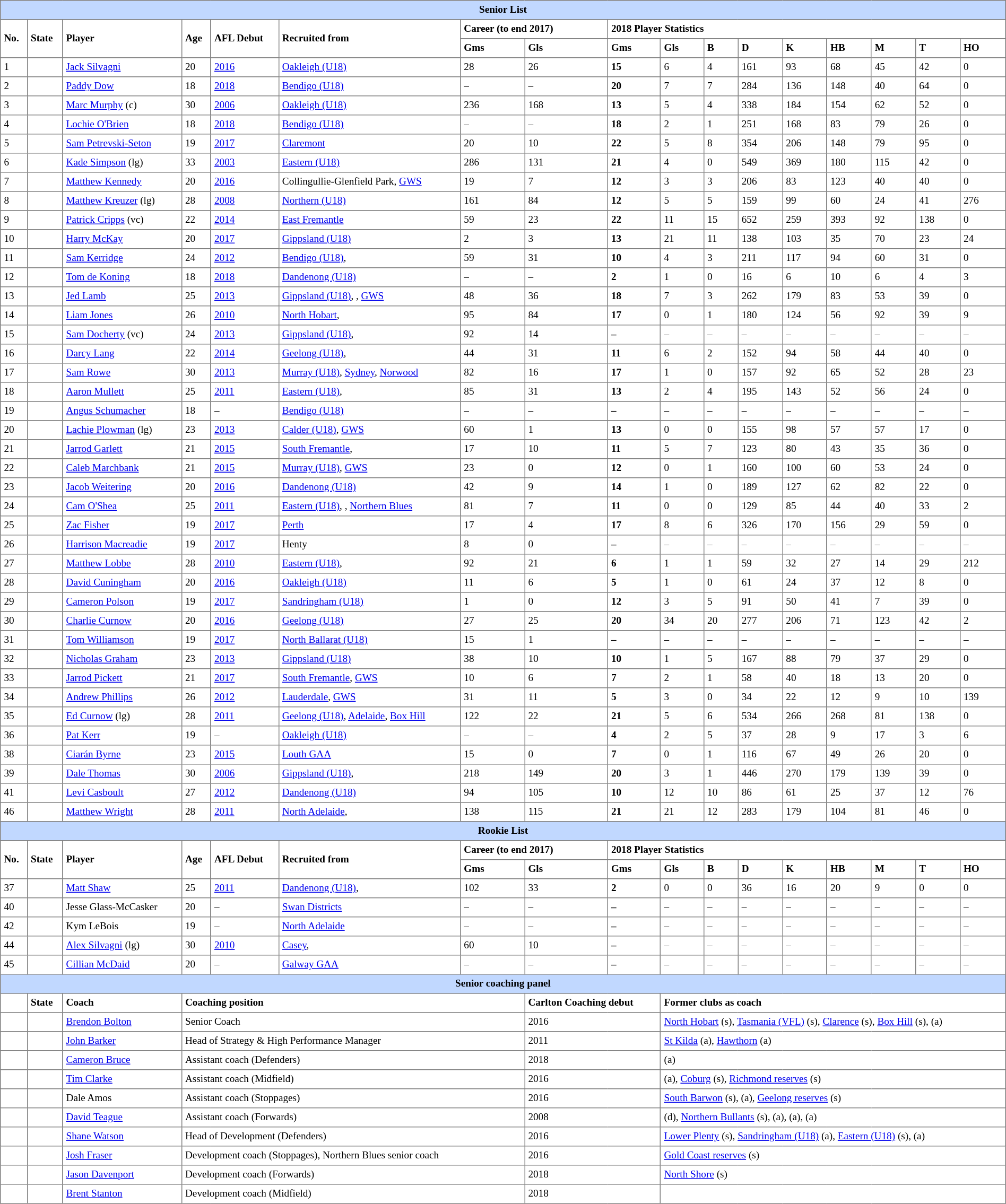<table border="1" cellpadding="4" cellspacing="0"  style="text-align:left; font-size:80%; border-collapse:collapse; width:100%;">
<tr style="background:#C1D8FF; text-align:center;">
<th colspan="17">Senior List</th>
</tr>
<tr>
<td rowspan="2"><strong>No. </strong></td>
<td rowspan="2"><strong>State</strong></td>
<td rowspan="2"><strong>Player </strong></td>
<td rowspan="2"><strong>Age </strong></td>
<td rowspan="2"><strong>AFL Debut </strong></td>
<td rowspan="2"><strong>Recruited from </strong></td>
<td colspan="2"><strong>Career (to end 2017) </strong></td>
<td colspan="9"><strong>2018 Player Statistics</strong></td>
</tr>
<tr>
<th>Gms</th>
<th>Gls</th>
<th>Gms</th>
<th>Gls</th>
<th>B</th>
<th>D</th>
<th>K</th>
<th>HB</th>
<th>M</th>
<th>T</th>
<th>HO</th>
</tr>
<tr>
<td>1</td>
<td></td>
<td><a href='#'>Jack Silvagni</a></td>
<td>20</td>
<td><a href='#'>2016</a></td>
<td><a href='#'>Oakleigh (U18)</a></td>
<td>28</td>
<td>26</td>
<td><strong>15</strong></td>
<td>6</td>
<td>4</td>
<td>161</td>
<td>93</td>
<td>68</td>
<td>45</td>
<td>42</td>
<td>0</td>
</tr>
<tr>
<td>2</td>
<td></td>
<td><a href='#'>Paddy Dow</a></td>
<td>18</td>
<td><a href='#'>2018</a></td>
<td><a href='#'>Bendigo (U18)</a></td>
<td>–</td>
<td>–</td>
<td><strong>20</strong></td>
<td>7</td>
<td>7</td>
<td>284</td>
<td>136</td>
<td>148</td>
<td>40</td>
<td>64</td>
<td>0</td>
</tr>
<tr>
<td>3</td>
<td></td>
<td><a href='#'>Marc Murphy</a> (c)</td>
<td>30</td>
<td><a href='#'>2006</a></td>
<td><a href='#'>Oakleigh (U18)</a></td>
<td>236</td>
<td>168</td>
<td><strong>13</strong></td>
<td>5</td>
<td>4</td>
<td>338</td>
<td>184</td>
<td>154</td>
<td>62</td>
<td>52</td>
<td>0</td>
</tr>
<tr>
<td>4</td>
<td></td>
<td><a href='#'>Lochie O'Brien</a></td>
<td>18</td>
<td><a href='#'>2018</a></td>
<td><a href='#'>Bendigo (U18)</a></td>
<td>–</td>
<td>–</td>
<td><strong>18</strong></td>
<td>2</td>
<td>1</td>
<td>251</td>
<td>168</td>
<td>83</td>
<td>79</td>
<td>26</td>
<td>0</td>
</tr>
<tr>
<td>5</td>
<td></td>
<td><a href='#'>Sam Petrevski-Seton</a></td>
<td>19</td>
<td><a href='#'>2017</a></td>
<td><a href='#'>Claremont</a></td>
<td>20</td>
<td>10</td>
<td><strong>22</strong></td>
<td>5</td>
<td>8</td>
<td>354</td>
<td>206</td>
<td>148</td>
<td>79</td>
<td>95</td>
<td>0</td>
</tr>
<tr>
<td>6</td>
<td></td>
<td><a href='#'>Kade Simpson</a> (lg)</td>
<td>33</td>
<td><a href='#'>2003</a></td>
<td><a href='#'>Eastern (U18)</a></td>
<td>286</td>
<td>131</td>
<td><strong>21</strong></td>
<td>4</td>
<td>0</td>
<td>549</td>
<td>369</td>
<td>180</td>
<td>115</td>
<td>42</td>
<td>0</td>
</tr>
<tr>
<td>7</td>
<td></td>
<td><a href='#'>Matthew Kennedy</a></td>
<td>20</td>
<td><a href='#'>2016</a></td>
<td>Collingullie-Glenfield Park, <a href='#'>GWS</a></td>
<td>19</td>
<td>7</td>
<td><strong>12</strong></td>
<td>3</td>
<td>3</td>
<td>206</td>
<td>83</td>
<td>123</td>
<td>40</td>
<td>40</td>
<td>0</td>
</tr>
<tr>
<td>8</td>
<td></td>
<td><a href='#'>Matthew Kreuzer</a> (lg)</td>
<td>28</td>
<td><a href='#'>2008</a></td>
<td><a href='#'>Northern (U18)</a></td>
<td>161</td>
<td>84</td>
<td><strong>12</strong></td>
<td>5</td>
<td>5</td>
<td>159</td>
<td>99</td>
<td>60</td>
<td>24</td>
<td>41</td>
<td>276</td>
</tr>
<tr>
<td>9</td>
<td></td>
<td><a href='#'>Patrick Cripps</a> (vc)</td>
<td>22</td>
<td><a href='#'>2014</a></td>
<td><a href='#'>East Fremantle</a></td>
<td>59</td>
<td>23</td>
<td><strong>22</strong></td>
<td>11</td>
<td>15</td>
<td>652</td>
<td>259</td>
<td>393</td>
<td>92</td>
<td>138</td>
<td>0</td>
</tr>
<tr>
<td>10</td>
<td></td>
<td><a href='#'>Harry McKay</a></td>
<td>20</td>
<td><a href='#'>2017</a></td>
<td><a href='#'>Gippsland (U18)</a></td>
<td>2</td>
<td>3</td>
<td><strong>13</strong></td>
<td>21</td>
<td>11</td>
<td>138</td>
<td>103</td>
<td>35</td>
<td>70</td>
<td>23</td>
<td>24</td>
</tr>
<tr>
<td>11</td>
<td></td>
<td><a href='#'>Sam Kerridge</a></td>
<td>24</td>
<td><a href='#'>2012</a></td>
<td><a href='#'>Bendigo (U18)</a>, </td>
<td>59</td>
<td>31</td>
<td><strong>10</strong></td>
<td>4</td>
<td>3</td>
<td>211</td>
<td>117</td>
<td>94</td>
<td>60</td>
<td>31</td>
<td>0</td>
</tr>
<tr>
<td>12</td>
<td></td>
<td><a href='#'>Tom de Koning</a></td>
<td>18</td>
<td><a href='#'>2018</a></td>
<td><a href='#'>Dandenong (U18)</a></td>
<td>–</td>
<td>–</td>
<td><strong>2</strong></td>
<td>1</td>
<td>0</td>
<td>16</td>
<td>6</td>
<td>10</td>
<td>6</td>
<td>4</td>
<td>3</td>
</tr>
<tr>
<td>13</td>
<td></td>
<td><a href='#'>Jed Lamb</a></td>
<td>25</td>
<td><a href='#'>2013</a></td>
<td><a href='#'>Gippsland (U18)</a>, , <a href='#'>GWS</a></td>
<td>48</td>
<td>36</td>
<td><strong>18</strong></td>
<td>7</td>
<td>3</td>
<td>262</td>
<td>179</td>
<td>83</td>
<td>53</td>
<td>39</td>
<td>0</td>
</tr>
<tr>
<td>14</td>
<td></td>
<td><a href='#'>Liam Jones</a></td>
<td>26</td>
<td><a href='#'>2010</a></td>
<td><a href='#'>North Hobart</a>, </td>
<td>95</td>
<td>84</td>
<td><strong>17</strong></td>
<td>0</td>
<td>1</td>
<td>180</td>
<td>124</td>
<td>56</td>
<td>92</td>
<td>39</td>
<td>9</td>
</tr>
<tr>
<td>15</td>
<td></td>
<td><a href='#'>Sam Docherty</a> (vc)</td>
<td>24</td>
<td><a href='#'>2013</a></td>
<td><a href='#'>Gippsland (U18)</a>, </td>
<td>92</td>
<td>14</td>
<td><strong>–</strong></td>
<td>–</td>
<td>–</td>
<td>–</td>
<td>–</td>
<td>–</td>
<td>–</td>
<td>–</td>
<td>–</td>
</tr>
<tr>
<td>16</td>
<td></td>
<td><a href='#'>Darcy Lang</a></td>
<td>22</td>
<td><a href='#'>2014</a></td>
<td><a href='#'>Geelong (U18)</a>, </td>
<td>44</td>
<td>31</td>
<td><strong>11</strong></td>
<td>6</td>
<td>2</td>
<td>152</td>
<td>94</td>
<td>58</td>
<td>44</td>
<td>40</td>
<td>0</td>
</tr>
<tr>
<td>17</td>
<td></td>
<td><a href='#'>Sam Rowe</a></td>
<td>30</td>
<td><a href='#'>2013</a></td>
<td><a href='#'>Murray (U18)</a>, <a href='#'>Sydney</a>, <a href='#'>Norwood</a></td>
<td>82</td>
<td>16</td>
<td><strong>17</strong></td>
<td>1</td>
<td>0</td>
<td>157</td>
<td>92</td>
<td>65</td>
<td>52</td>
<td>28</td>
<td>23</td>
</tr>
<tr>
<td>18</td>
<td></td>
<td><a href='#'>Aaron Mullett</a></td>
<td>25</td>
<td><a href='#'>2011</a></td>
<td><a href='#'>Eastern (U18)</a>, </td>
<td>85</td>
<td>31</td>
<td><strong>13</strong></td>
<td>2</td>
<td>4</td>
<td>195</td>
<td>143</td>
<td>52</td>
<td>56</td>
<td>24</td>
<td>0</td>
</tr>
<tr>
<td>19</td>
<td></td>
<td><a href='#'>Angus Schumacher</a></td>
<td>18</td>
<td>–</td>
<td><a href='#'>Bendigo (U18)</a></td>
<td>–</td>
<td>–</td>
<td><strong>–</strong></td>
<td>–</td>
<td>–</td>
<td>–</td>
<td>–</td>
<td>–</td>
<td>–</td>
<td>–</td>
<td>–</td>
</tr>
<tr>
<td>20</td>
<td></td>
<td><a href='#'>Lachie Plowman</a> (lg)</td>
<td>23</td>
<td><a href='#'>2013</a></td>
<td><a href='#'>Calder (U18)</a>, <a href='#'>GWS</a></td>
<td>60</td>
<td>1</td>
<td><strong>13</strong></td>
<td>0</td>
<td>0</td>
<td>155</td>
<td>98</td>
<td>57</td>
<td>57</td>
<td>17</td>
<td>0</td>
</tr>
<tr>
<td>21</td>
<td></td>
<td><a href='#'>Jarrod Garlett</a></td>
<td>21</td>
<td><a href='#'>2015</a></td>
<td><a href='#'>South Fremantle</a>, </td>
<td>17</td>
<td>10</td>
<td><strong>11</strong></td>
<td>5</td>
<td>7</td>
<td>123</td>
<td>80</td>
<td>43</td>
<td>35</td>
<td>36</td>
<td>0</td>
</tr>
<tr>
<td>22</td>
<td></td>
<td><a href='#'>Caleb Marchbank</a></td>
<td>21</td>
<td><a href='#'>2015</a></td>
<td><a href='#'>Murray (U18)</a>, <a href='#'>GWS</a></td>
<td>23</td>
<td>0</td>
<td><strong>12</strong></td>
<td>0</td>
<td>1</td>
<td>160</td>
<td>100</td>
<td>60</td>
<td>53</td>
<td>24</td>
<td>0</td>
</tr>
<tr>
<td>23</td>
<td></td>
<td><a href='#'>Jacob Weitering</a></td>
<td>20</td>
<td><a href='#'>2016</a></td>
<td><a href='#'>Dandenong (U18)</a></td>
<td>42</td>
<td>9</td>
<td><strong>14</strong></td>
<td>1</td>
<td>0</td>
<td>189</td>
<td>127</td>
<td>62</td>
<td>82</td>
<td>22</td>
<td>0</td>
</tr>
<tr>
<td>24</td>
<td></td>
<td><a href='#'>Cam O'Shea</a></td>
<td>25</td>
<td><a href='#'>2011</a></td>
<td><a href='#'>Eastern (U18)</a>, , <a href='#'>Northern Blues</a></td>
<td>81</td>
<td>7</td>
<td><strong>11</strong></td>
<td>0</td>
<td>0</td>
<td>129</td>
<td>85</td>
<td>44</td>
<td>40</td>
<td>33</td>
<td>2</td>
</tr>
<tr>
<td>25</td>
<td></td>
<td><a href='#'>Zac Fisher</a></td>
<td>19</td>
<td><a href='#'>2017</a></td>
<td><a href='#'>Perth</a></td>
<td>17</td>
<td>4</td>
<td><strong>17</strong></td>
<td>8</td>
<td>6</td>
<td>326</td>
<td>170</td>
<td>156</td>
<td>29</td>
<td>59</td>
<td>0</td>
</tr>
<tr>
<td>26</td>
<td></td>
<td><a href='#'>Harrison Macreadie</a></td>
<td>19</td>
<td><a href='#'>2017</a></td>
<td>Henty</td>
<td>8</td>
<td>0</td>
<td><strong>–</strong></td>
<td>–</td>
<td>–</td>
<td>–</td>
<td>–</td>
<td>–</td>
<td>–</td>
<td>–</td>
<td>–</td>
</tr>
<tr>
<td>27</td>
<td></td>
<td><a href='#'>Matthew Lobbe</a></td>
<td>28</td>
<td><a href='#'>2010</a></td>
<td><a href='#'>Eastern (U18)</a>, </td>
<td>92</td>
<td>21</td>
<td><strong>6</strong></td>
<td>1</td>
<td>1</td>
<td>59</td>
<td>32</td>
<td>27</td>
<td>14</td>
<td>29</td>
<td>212</td>
</tr>
<tr>
<td>28</td>
<td></td>
<td><a href='#'>David Cuningham</a></td>
<td>20</td>
<td><a href='#'>2016</a></td>
<td><a href='#'>Oakleigh (U18)</a></td>
<td>11</td>
<td>6</td>
<td><strong>5</strong></td>
<td>1</td>
<td>0</td>
<td>61</td>
<td>24</td>
<td>37</td>
<td>12</td>
<td>8</td>
<td>0</td>
</tr>
<tr>
<td>29</td>
<td></td>
<td><a href='#'>Cameron Polson</a></td>
<td>19</td>
<td><a href='#'>2017</a></td>
<td><a href='#'>Sandringham (U18)</a></td>
<td>1</td>
<td>0</td>
<td><strong>12</strong></td>
<td>3</td>
<td>5</td>
<td>91</td>
<td>50</td>
<td>41</td>
<td>7</td>
<td>39</td>
<td>0</td>
</tr>
<tr>
<td>30</td>
<td></td>
<td><a href='#'>Charlie Curnow</a></td>
<td>20</td>
<td><a href='#'>2016</a></td>
<td><a href='#'>Geelong (U18)</a></td>
<td>27</td>
<td>25</td>
<td><strong>20</strong></td>
<td>34</td>
<td>20</td>
<td>277</td>
<td>206</td>
<td>71</td>
<td>123</td>
<td>42</td>
<td>2</td>
</tr>
<tr>
<td>31</td>
<td></td>
<td><a href='#'>Tom Williamson</a></td>
<td>19</td>
<td><a href='#'>2017</a></td>
<td><a href='#'>North Ballarat (U18)</a></td>
<td>15</td>
<td>1</td>
<td><strong>–</strong></td>
<td>–</td>
<td>–</td>
<td>–</td>
<td>–</td>
<td>–</td>
<td>–</td>
<td>–</td>
<td>–</td>
</tr>
<tr>
<td>32</td>
<td></td>
<td><a href='#'>Nicholas Graham</a></td>
<td>23</td>
<td><a href='#'>2013</a></td>
<td><a href='#'>Gippsland (U18)</a></td>
<td>38</td>
<td>10</td>
<td><strong>10</strong></td>
<td>1</td>
<td>5</td>
<td>167</td>
<td>88</td>
<td>79</td>
<td>37</td>
<td>29</td>
<td>0</td>
</tr>
<tr>
<td>33</td>
<td></td>
<td><a href='#'>Jarrod Pickett</a></td>
<td>21</td>
<td><a href='#'>2017</a></td>
<td><a href='#'>South Fremantle</a>, <a href='#'>GWS</a></td>
<td>10</td>
<td>6</td>
<td><strong>7</strong></td>
<td>2</td>
<td>1</td>
<td>58</td>
<td>40</td>
<td>18</td>
<td>13</td>
<td>20</td>
<td>0</td>
</tr>
<tr>
<td>34</td>
<td></td>
<td><a href='#'>Andrew Phillips</a></td>
<td>26</td>
<td><a href='#'>2012</a></td>
<td><a href='#'>Lauderdale</a>, <a href='#'>GWS</a></td>
<td>31</td>
<td>11</td>
<td><strong>5</strong></td>
<td>3</td>
<td>0</td>
<td>34</td>
<td>22</td>
<td>12</td>
<td>9</td>
<td>10</td>
<td>139</td>
</tr>
<tr>
<td>35</td>
<td></td>
<td><a href='#'>Ed Curnow</a> (lg)</td>
<td>28</td>
<td><a href='#'>2011</a></td>
<td><a href='#'>Geelong (U18)</a>, <a href='#'>Adelaide</a>, <a href='#'>Box Hill</a></td>
<td>122</td>
<td>22</td>
<td><strong>21</strong></td>
<td>5</td>
<td>6</td>
<td>534</td>
<td>266</td>
<td>268</td>
<td>81</td>
<td>138</td>
<td>0</td>
</tr>
<tr>
<td>36</td>
<td></td>
<td><a href='#'>Pat Kerr</a></td>
<td>19</td>
<td>–</td>
<td><a href='#'>Oakleigh (U18)</a></td>
<td>–</td>
<td>–</td>
<td><strong>4</strong></td>
<td>2</td>
<td>5</td>
<td>37</td>
<td>28</td>
<td>9</td>
<td>17</td>
<td>3</td>
<td>6</td>
</tr>
<tr>
<td>38</td>
<td></td>
<td><a href='#'>Ciarán Byrne</a></td>
<td>23</td>
<td><a href='#'>2015</a></td>
<td><a href='#'>Louth GAA</a></td>
<td>15</td>
<td>0</td>
<td><strong>7</strong></td>
<td>0</td>
<td>1</td>
<td>116</td>
<td>67</td>
<td>49</td>
<td>26</td>
<td>20</td>
<td>0</td>
</tr>
<tr>
<td>39</td>
<td></td>
<td><a href='#'>Dale Thomas</a></td>
<td>30</td>
<td><a href='#'>2006</a></td>
<td><a href='#'>Gippsland (U18)</a>, </td>
<td>218</td>
<td>149</td>
<td><strong>20</strong></td>
<td>3</td>
<td>1</td>
<td>446</td>
<td>270</td>
<td>179</td>
<td>139</td>
<td>39</td>
<td>0</td>
</tr>
<tr>
<td>41</td>
<td></td>
<td><a href='#'>Levi Casboult</a></td>
<td>27</td>
<td><a href='#'>2012</a></td>
<td><a href='#'>Dandenong (U18)</a></td>
<td>94</td>
<td>105</td>
<td><strong>10</strong></td>
<td>12</td>
<td>10</td>
<td>86</td>
<td>61</td>
<td>25</td>
<td>37</td>
<td>12</td>
<td>76</td>
</tr>
<tr>
<td>46</td>
<td></td>
<td><a href='#'>Matthew Wright</a></td>
<td>28</td>
<td><a href='#'>2011</a></td>
<td><a href='#'>North Adelaide</a>, </td>
<td>138</td>
<td>115</td>
<td><strong>21</strong></td>
<td>21</td>
<td>12</td>
<td>283</td>
<td>179</td>
<td>104</td>
<td>81</td>
<td>46</td>
<td>0</td>
</tr>
<tr>
<th colspan="17" style="background:#C1D8FF; text-align:center;">Rookie List</th>
</tr>
<tr>
<td rowspan="2"><strong>No. </strong></td>
<td rowspan="2"><strong>State</strong></td>
<td rowspan="2"><strong>Player </strong></td>
<td rowspan="2"><strong>Age </strong></td>
<td rowspan="2"><strong>AFL Debut </strong></td>
<td rowspan="2"><strong>Recruited from </strong></td>
<td colspan="2"><strong>Career (to end 2017) </strong></td>
<td colspan="9"><strong>2018 Player Statistics</strong></td>
</tr>
<tr>
<th>Gms</th>
<th>Gls</th>
<th>Gms</th>
<th>Gls</th>
<th>B</th>
<th>D</th>
<th>K</th>
<th>HB</th>
<th>M</th>
<th>T</th>
<th>HO</th>
</tr>
<tr>
<td>37</td>
<td></td>
<td><a href='#'>Matt Shaw</a></td>
<td>25</td>
<td><a href='#'>2011</a></td>
<td><a href='#'>Dandenong (U18)</a>, </td>
<td>102</td>
<td>33</td>
<td><strong>2</strong></td>
<td>0</td>
<td>0</td>
<td>36</td>
<td>16</td>
<td>20</td>
<td>9</td>
<td>0</td>
<td>0</td>
</tr>
<tr>
<td>40</td>
<td></td>
<td>Jesse Glass-McCasker</td>
<td>20</td>
<td>–</td>
<td><a href='#'>Swan Districts</a></td>
<td>–</td>
<td>–</td>
<td><strong>–</strong></td>
<td>–</td>
<td>–</td>
<td>–</td>
<td>–</td>
<td>–</td>
<td>–</td>
<td>–</td>
<td>–</td>
</tr>
<tr>
<td>42</td>
<td></td>
<td>Kym LeBois</td>
<td>19</td>
<td>–</td>
<td><a href='#'>North Adelaide</a></td>
<td>–</td>
<td>–</td>
<td><strong>–</strong></td>
<td>–</td>
<td>–</td>
<td>–</td>
<td>–</td>
<td>–</td>
<td>–</td>
<td>–</td>
<td>–</td>
</tr>
<tr>
<td>44</td>
<td></td>
<td><a href='#'>Alex Silvagni</a> (lg)</td>
<td>30</td>
<td><a href='#'>2010</a></td>
<td><a href='#'>Casey</a>, </td>
<td>60</td>
<td>10</td>
<td><strong>–</strong></td>
<td>–</td>
<td>–</td>
<td>–</td>
<td>–</td>
<td>–</td>
<td>–</td>
<td>–</td>
<td>–</td>
</tr>
<tr>
<td>45</td>
<td></td>
<td><a href='#'>Cillian McDaid</a></td>
<td>20</td>
<td>–</td>
<td><a href='#'>Galway GAA</a></td>
<td>–</td>
<td>–</td>
<td><strong>–</strong></td>
<td>–</td>
<td>–</td>
<td>–</td>
<td>–</td>
<td>–</td>
<td>–</td>
<td>–</td>
<td>–</td>
</tr>
<tr>
<th colspan="17" style="background:#C1D8FF; text-align:center;">Senior coaching panel</th>
</tr>
<tr>
<th></th>
<th>State</th>
<th>Coach</th>
<th colspan="4">Coaching position</th>
<th colspan="2">Carlton Coaching debut</th>
<th colspan="8">Former clubs as coach</th>
</tr>
<tr>
<td></td>
<td></td>
<td><a href='#'>Brendon Bolton</a></td>
<td colspan="4">Senior Coach</td>
<td colspan="2">2016</td>
<td colspan="8"><a href='#'>North Hobart</a> (s), <a href='#'>Tasmania (VFL)</a> (s), <a href='#'>Clarence</a> (s), <a href='#'>Box Hill</a> (s),  (a)</td>
</tr>
<tr>
<td></td>
<td></td>
<td><a href='#'>John Barker</a></td>
<td colspan="4">Head of Strategy & High Performance Manager</td>
<td colspan="2">2011</td>
<td colspan="8"><a href='#'>St Kilda</a> (a), <a href='#'>Hawthorn</a> (a)</td>
</tr>
<tr>
<td></td>
<td></td>
<td><a href='#'>Cameron Bruce</a></td>
<td colspan="4">Assistant coach (Defenders)</td>
<td colspan="2">2018</td>
<td colspan="8"> (a)</td>
</tr>
<tr>
<td></td>
<td></td>
<td><a href='#'>Tim Clarke</a></td>
<td colspan="4">Assistant coach (Midfield)</td>
<td colspan="2">2016</td>
<td colspan="8"> (a), <a href='#'>Coburg</a> (s), <a href='#'>Richmond reserves</a> (s)</td>
</tr>
<tr>
<td></td>
<td></td>
<td>Dale Amos</td>
<td colspan="4">Assistant coach (Stoppages)</td>
<td colspan="2">2016</td>
<td colspan="8"><a href='#'>South Barwon</a> (s),  (a), <a href='#'>Geelong reserves</a> (s)</td>
</tr>
<tr>
<td></td>
<td></td>
<td><a href='#'>David Teague</a></td>
<td colspan="4">Assistant coach (Forwards)</td>
<td colspan="2">2008</td>
<td colspan="8"> (d), <a href='#'>Northern Bullants</a> (s),  (a),  (a),  (a)</td>
</tr>
<tr>
<td></td>
<td></td>
<td><a href='#'>Shane Watson</a></td>
<td colspan="4">Head of Development (Defenders)</td>
<td colspan="2">2016</td>
<td colspan="8"><a href='#'>Lower Plenty</a> (s), <a href='#'>Sandringham (U18)</a> (a), <a href='#'>Eastern (U18)</a> (s),  (a)</td>
</tr>
<tr>
<td></td>
<td></td>
<td><a href='#'>Josh Fraser</a></td>
<td colspan="4">Development coach (Stoppages), Northern Blues senior coach</td>
<td colspan="2">2016</td>
<td colspan="8"><a href='#'>Gold Coast reserves</a> (s)</td>
</tr>
<tr>
<td></td>
<td></td>
<td><a href='#'>Jason Davenport</a></td>
<td colspan="4">Development coach (Forwards)</td>
<td colspan="2">2018</td>
<td colspan="8"><a href='#'>North Shore</a> (s)</td>
</tr>
<tr>
<td></td>
<td></td>
<td><a href='#'>Brent Stanton</a></td>
<td colspan="4">Development coach (Midfield)</td>
<td colspan="2">2018</td>
<td colspan="8"></td>
</tr>
</table>
